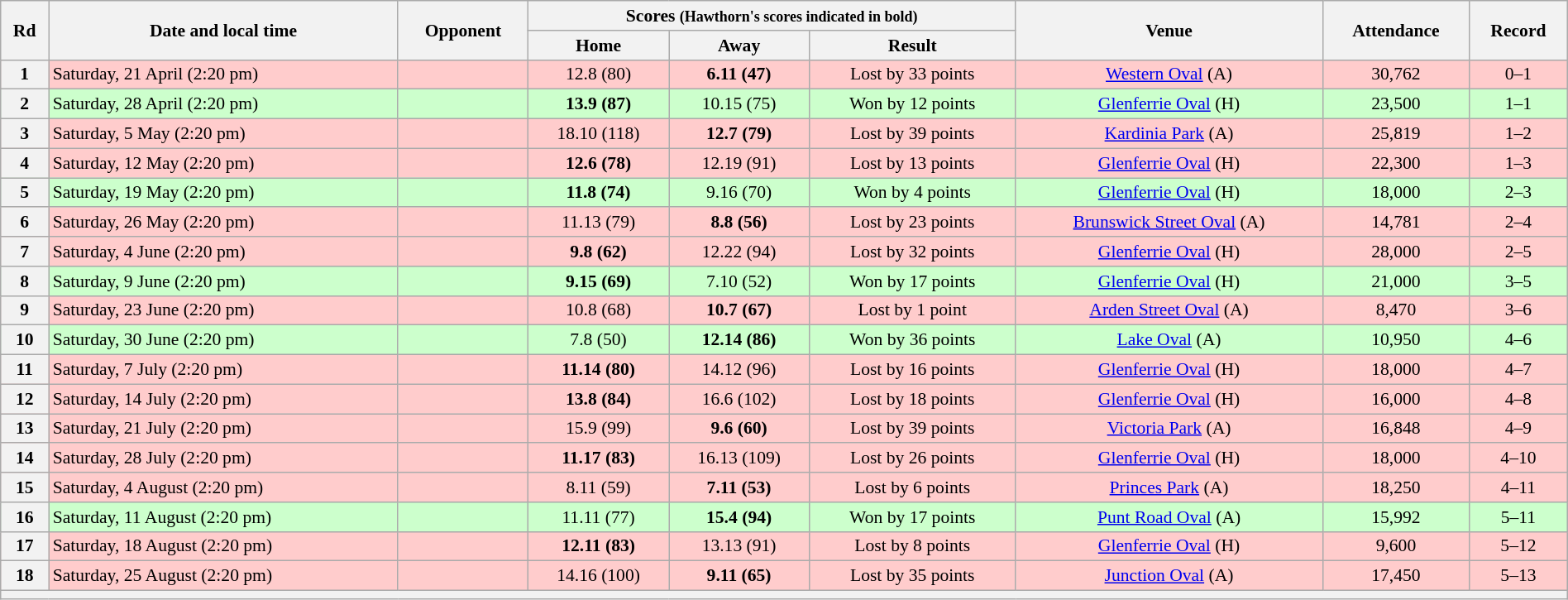<table class="wikitable" style="font-size:90%; text-align:center; width: 100%; margin-left: auto; margin-right: auto">
<tr>
<th rowspan="2">Rd</th>
<th rowspan="2">Date and local time</th>
<th rowspan="2">Opponent</th>
<th colspan="3">Scores <small>(Hawthorn's scores indicated in bold)</small></th>
<th rowspan="2">Venue</th>
<th rowspan="2">Attendance</th>
<th rowspan="2">Record</th>
</tr>
<tr>
<th>Home</th>
<th>Away</th>
<th>Result</th>
</tr>
<tr style="background:#fcc;">
<th>1</th>
<td align=left>Saturday, 21 April (2:20 pm)</td>
<td align=left></td>
<td>12.8 (80)</td>
<td><strong>6.11 (47)</strong></td>
<td>Lost by 33 points</td>
<td><a href='#'>Western Oval</a> (A)</td>
<td>30,762</td>
<td>0–1</td>
</tr>
<tr style="background:#cfc">
<th>2</th>
<td align=left>Saturday, 28 April (2:20 pm)</td>
<td align=left></td>
<td><strong>13.9 (87)</strong></td>
<td>10.15 (75)</td>
<td>Won by 12 points</td>
<td><a href='#'>Glenferrie Oval</a> (H)</td>
<td>23,500</td>
<td>1–1</td>
</tr>
<tr style="background:#fcc;">
<th>3</th>
<td align=left>Saturday, 5 May (2:20 pm)</td>
<td align=left></td>
<td>18.10 (118)</td>
<td><strong>12.7 (79)</strong></td>
<td>Lost by 39 points</td>
<td><a href='#'>Kardinia Park</a> (A)</td>
<td>25,819</td>
<td>1–2</td>
</tr>
<tr style="background:#fcc;">
<th>4</th>
<td align=left>Saturday, 12 May (2:20 pm)</td>
<td align=left></td>
<td><strong>12.6 (78)</strong></td>
<td>12.19 (91)</td>
<td>Lost by 13 points</td>
<td><a href='#'>Glenferrie Oval</a> (H)</td>
<td>22,300</td>
<td>1–3</td>
</tr>
<tr style="background:#cfc">
<th>5</th>
<td align=left>Saturday, 19 May (2:20 pm)</td>
<td align=left></td>
<td><strong>11.8 (74)</strong></td>
<td>9.16 (70)</td>
<td>Won by 4 points</td>
<td><a href='#'>Glenferrie Oval</a> (H)</td>
<td>18,000</td>
<td>2–3</td>
</tr>
<tr style="background:#fcc;">
<th>6</th>
<td align=left>Saturday, 26 May (2:20 pm)</td>
<td align=left></td>
<td>11.13 (79)</td>
<td><strong>8.8 (56)</strong></td>
<td>Lost by 23 points</td>
<td><a href='#'>Brunswick Street Oval</a> (A)</td>
<td>14,781</td>
<td>2–4</td>
</tr>
<tr style="background:#fcc;">
<th>7</th>
<td align=left>Saturday, 4 June (2:20 pm)</td>
<td align=left></td>
<td><strong>9.8 (62)</strong></td>
<td>12.22 (94)</td>
<td>Lost by 32 points</td>
<td><a href='#'>Glenferrie Oval</a> (H)</td>
<td>28,000</td>
<td>2–5</td>
</tr>
<tr style="background:#cfc">
<th>8</th>
<td align=left>Saturday, 9 June (2:20 pm)</td>
<td align=left></td>
<td><strong>9.15 (69)</strong></td>
<td>7.10 (52)</td>
<td>Won by 17 points</td>
<td><a href='#'>Glenferrie Oval</a> (H)</td>
<td>21,000</td>
<td>3–5</td>
</tr>
<tr style="background:#fcc;">
<th>9</th>
<td align=left>Saturday, 23 June (2:20 pm)</td>
<td align=left></td>
<td>10.8 (68)</td>
<td><strong>10.7 (67)</strong></td>
<td>Lost by 1 point</td>
<td><a href='#'>Arden Street Oval</a> (A)</td>
<td>8,470</td>
<td>3–6</td>
</tr>
<tr style="background:#cfc">
<th>10</th>
<td align=left>Saturday, 30 June (2:20 pm)</td>
<td align=left></td>
<td>7.8 (50)</td>
<td><strong>12.14 (86)</strong></td>
<td>Won by 36 points</td>
<td><a href='#'>Lake Oval</a> (A)</td>
<td>10,950</td>
<td>4–6</td>
</tr>
<tr style="background:#fcc;">
<th>11</th>
<td align=left>Saturday, 7 July (2:20 pm)</td>
<td align=left></td>
<td><strong>11.14 (80)</strong></td>
<td>14.12 (96)</td>
<td>Lost by 16 points</td>
<td><a href='#'>Glenferrie Oval</a> (H)</td>
<td>18,000</td>
<td>4–7</td>
</tr>
<tr style="background:#fcc;">
<th>12</th>
<td align=left>Saturday, 14 July (2:20 pm)</td>
<td align=left></td>
<td><strong>13.8 (84)</strong></td>
<td>16.6 (102)</td>
<td>Lost by 18 points</td>
<td><a href='#'>Glenferrie Oval</a> (H)</td>
<td>16,000</td>
<td>4–8</td>
</tr>
<tr style="background:#fcc;">
<th>13</th>
<td align=left>Saturday, 21 July (2:20 pm)</td>
<td align=left></td>
<td>15.9 (99)</td>
<td><strong>9.6 (60)</strong></td>
<td>Lost by 39 points</td>
<td><a href='#'>Victoria Park</a> (A)</td>
<td>16,848</td>
<td>4–9</td>
</tr>
<tr style="background:#fcc;">
<th>14</th>
<td align=left>Saturday, 28 July (2:20 pm)</td>
<td align=left></td>
<td><strong>11.17 (83)</strong></td>
<td>16.13 (109)</td>
<td>Lost by 26 points</td>
<td><a href='#'>Glenferrie Oval</a> (H)</td>
<td>18,000</td>
<td>4–10</td>
</tr>
<tr style="background:#fcc;">
<th>15</th>
<td align=left>Saturday, 4 August (2:20 pm)</td>
<td align=left></td>
<td>8.11 (59)</td>
<td><strong>7.11 (53)</strong></td>
<td>Lost by 6 points</td>
<td><a href='#'>Princes Park</a> (A)</td>
<td>18,250</td>
<td>4–11</td>
</tr>
<tr style="background:#cfc">
<th>16</th>
<td align=left>Saturday, 11 August (2:20 pm)</td>
<td align=left></td>
<td>11.11 (77)</td>
<td><strong>15.4 (94)</strong></td>
<td>Won by 17 points</td>
<td><a href='#'>Punt Road Oval</a> (A)</td>
<td>15,992</td>
<td>5–11</td>
</tr>
<tr style="background:#fcc;">
<th>17</th>
<td align=left>Saturday, 18 August (2:20 pm)</td>
<td align=left></td>
<td><strong>12.11 (83)</strong></td>
<td>13.13 (91)</td>
<td>Lost by 8 points</td>
<td><a href='#'>Glenferrie Oval</a> (H)</td>
<td>9,600</td>
<td>5–12</td>
</tr>
<tr style="background:#fcc;">
<th>18</th>
<td align=left>Saturday, 25 August (2:20 pm)</td>
<td align=left></td>
<td>14.16 (100)</td>
<td><strong>9.11 (65)</strong></td>
<td>Lost by 35 points</td>
<td><a href='#'>Junction Oval</a> (A)</td>
<td>17,450</td>
<td>5–13</td>
</tr>
<tr>
<th colspan=9></th>
</tr>
</table>
